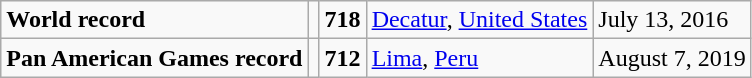<table class="wikitable">
<tr>
<td><strong>World record</strong></td>
<td></td>
<td><strong>718</strong></td>
<td><a href='#'>Decatur</a>, <a href='#'>United States</a></td>
<td>July 13, 2016</td>
</tr>
<tr>
<td><strong>Pan American Games record</strong></td>
<td></td>
<td><strong>712</strong></td>
<td><a href='#'>Lima</a>, <a href='#'>Peru</a></td>
<td>August 7, 2019</td>
</tr>
</table>
